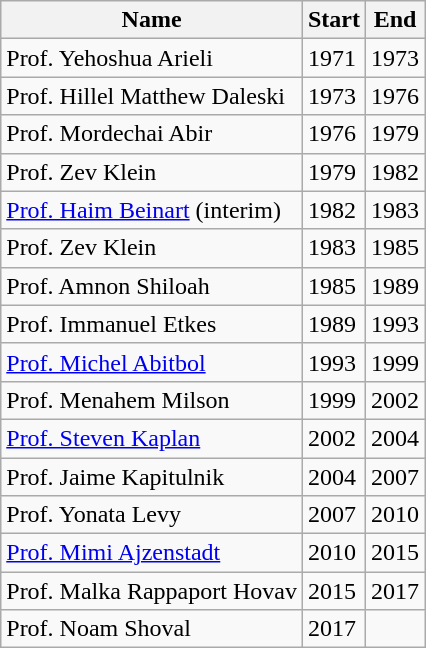<table class="wikitable">
<tr>
<th>Name</th>
<th>Start</th>
<th>End</th>
</tr>
<tr>
<td>Prof. Yehoshua Arieli</td>
<td>1971</td>
<td>1973</td>
</tr>
<tr>
<td>Prof. Hillel Matthew Daleski</td>
<td>1973</td>
<td>1976</td>
</tr>
<tr>
<td>Prof. Mordechai Abir</td>
<td>1976</td>
<td>1979</td>
</tr>
<tr>
<td>Prof. Zev Klein</td>
<td>1979</td>
<td>1982</td>
</tr>
<tr>
<td><a href='#'>Prof. Haim Beinart</a> (interim)</td>
<td>1982</td>
<td>1983</td>
</tr>
<tr>
<td>Prof. Zev Klein</td>
<td>1983</td>
<td>1985</td>
</tr>
<tr>
<td>Prof. Amnon Shiloah</td>
<td>1985</td>
<td>1989</td>
</tr>
<tr>
<td>Prof. Immanuel Etkes</td>
<td>1989</td>
<td>1993</td>
</tr>
<tr>
<td><a href='#'>Prof. Michel Abitbol</a></td>
<td>1993</td>
<td>1999</td>
</tr>
<tr>
<td>Prof. Menahem Milson</td>
<td>1999</td>
<td>2002</td>
</tr>
<tr>
<td><a href='#'>Prof. Steven Kaplan</a></td>
<td>2002</td>
<td>2004</td>
</tr>
<tr>
<td>Prof. Jaime Kapitulnik</td>
<td>2004</td>
<td>2007</td>
</tr>
<tr>
<td>Prof. Yonata Levy</td>
<td>2007</td>
<td>2010</td>
</tr>
<tr>
<td><a href='#'>Prof. Mimi Ajzenstadt</a></td>
<td>2010</td>
<td>2015</td>
</tr>
<tr>
<td>Prof. Malka Rappaport Hovav</td>
<td>2015</td>
<td>2017</td>
</tr>
<tr>
<td>Prof. Noam Shoval</td>
<td>2017</td>
<td></td>
</tr>
</table>
